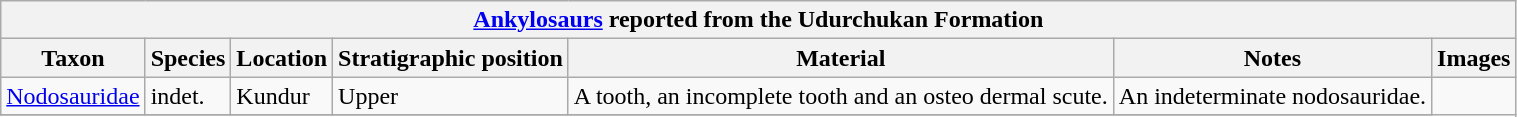<table class="wikitable" align="center">
<tr>
<th colspan="7" align="center"><strong><a href='#'>Ankylosaurs</a> reported from the Udurchukan Formation</strong></th>
</tr>
<tr>
<th>Taxon</th>
<th>Species</th>
<th>Location</th>
<th>Stratigraphic position</th>
<th>Material</th>
<th>Notes</th>
<th>Images</th>
</tr>
<tr>
<td><a href='#'>Nodosauridae</a></td>
<td>indet.</td>
<td>Kundur</td>
<td>Upper</td>
<td>A tooth, an incomplete tooth and an osteo dermal scute.</td>
<td>An indeterminate nodosauridae.</td>
</tr>
<tr>
</tr>
</table>
